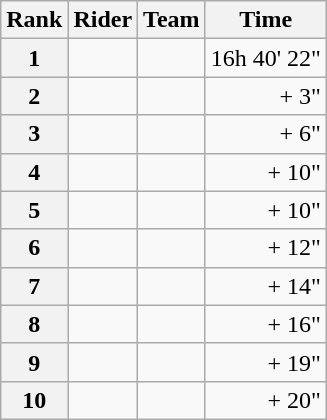<table class="wikitable" margin-bottom:0;">
<tr>
<th scope="col">Rank</th>
<th scope="col">Rider</th>
<th scope="col">Team</th>
<th scope="col">Time</th>
</tr>
<tr>
<th scope="row">1</th>
<td> </td>
<td></td>
<td align="right">16h 40' 22"</td>
</tr>
<tr>
<th scope="row">2</th>
<td></td>
<td></td>
<td align="right">+ 3"</td>
</tr>
<tr>
<th scope="row">3</th>
<td></td>
<td></td>
<td align="right">+ 6"</td>
</tr>
<tr>
<th scope="row">4</th>
<td></td>
<td></td>
<td align="right">+ 10"</td>
</tr>
<tr>
<th scope="row">5</th>
<td></td>
<td></td>
<td align="right">+ 10"</td>
</tr>
<tr>
<th scope="row">6</th>
<td> </td>
<td></td>
<td align="right">+ 12"</td>
</tr>
<tr>
<th scope="row">7</th>
<td></td>
<td></td>
<td align="right">+ 14"</td>
</tr>
<tr>
<th scope="row">8</th>
<td></td>
<td></td>
<td align="right">+ 16"</td>
</tr>
<tr>
<th scope="row">9</th>
<td></td>
<td></td>
<td align="right">+ 19"</td>
</tr>
<tr>
<th scope="row">10</th>
<td></td>
<td></td>
<td align="right">+ 20"</td>
</tr>
</table>
